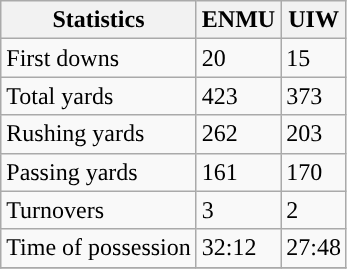<table class="wikitable">
<tr>
<th>Statistics</th>
<th>ENMU</th>
<th>UIW</th>
</tr>
<tr>
<td>First downs</td>
<td>20</td>
<td>15</td>
</tr>
<tr>
<td>Total yards</td>
<td>423</td>
<td>373</td>
</tr>
<tr>
<td>Rushing yards</td>
<td>262</td>
<td>203</td>
</tr>
<tr>
<td>Passing yards</td>
<td>161</td>
<td>170</td>
</tr>
<tr>
<td>Turnovers</td>
<td>3</td>
<td>2</td>
</tr>
<tr>
<td>Time of possession</td>
<td>32:12</td>
<td>27:48</td>
</tr>
<tr>
</tr>
</table>
